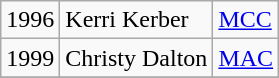<table class="wikitable">
<tr>
<td>1996</td>
<td>Kerri Kerber</td>
<td><a href='#'>MCC</a></td>
</tr>
<tr>
<td>1999</td>
<td>Christy Dalton</td>
<td><a href='#'>MAC</a></td>
</tr>
<tr>
</tr>
</table>
